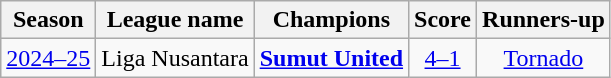<table class="wikitable" style="text-align:center;">
<tr>
<th>Season</th>
<th>League name</th>
<th>Champions</th>
<th>Score</th>
<th>Runners-up</th>
</tr>
<tr>
<td><a href='#'>2024–25</a></td>
<td>Liga Nusantara</td>
<td><strong><a href='#'>Sumut United</a></strong></td>
<td><a href='#'>4–1</a></td>
<td><a href='#'>Tornado</a></td>
</tr>
</table>
